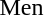<table>
<tr>
<td>Men</td>
<td></td>
<td></td>
<td></td>
</tr>
</table>
